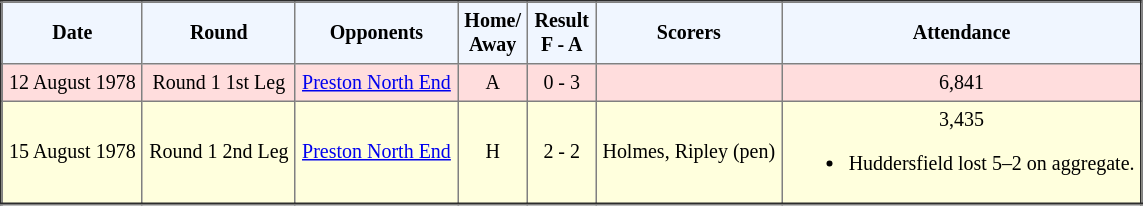<table border="2" cellpadding="4" style="border-collapse:collapse; text-align:center; font-size:smaller;">
<tr style="background:#f0f6ff;">
<th><strong>Date</strong></th>
<th><strong>Round</strong></th>
<th><strong>Opponents</strong></th>
<th><strong>Home/<br>Away</strong></th>
<th><strong>Result<br>F - A</strong></th>
<th><strong>Scorers</strong></th>
<th><strong>Attendance</strong></th>
</tr>
<tr bgcolor="#ffdddd">
<td>12 August 1978</td>
<td>Round 1 1st Leg</td>
<td><a href='#'>Preston North End</a></td>
<td>A</td>
<td>0 - 3</td>
<td></td>
<td>6,841</td>
</tr>
<tr bgcolor="#ffffdd">
<td>15 August 1978</td>
<td>Round 1 2nd Leg</td>
<td><a href='#'>Preston North End</a></td>
<td>H</td>
<td>2 - 2</td>
<td>Holmes, Ripley (pen)</td>
<td>3,435<br><ul><li>Huddersfield lost 5–2 on aggregate.</li></ul></td>
</tr>
</table>
